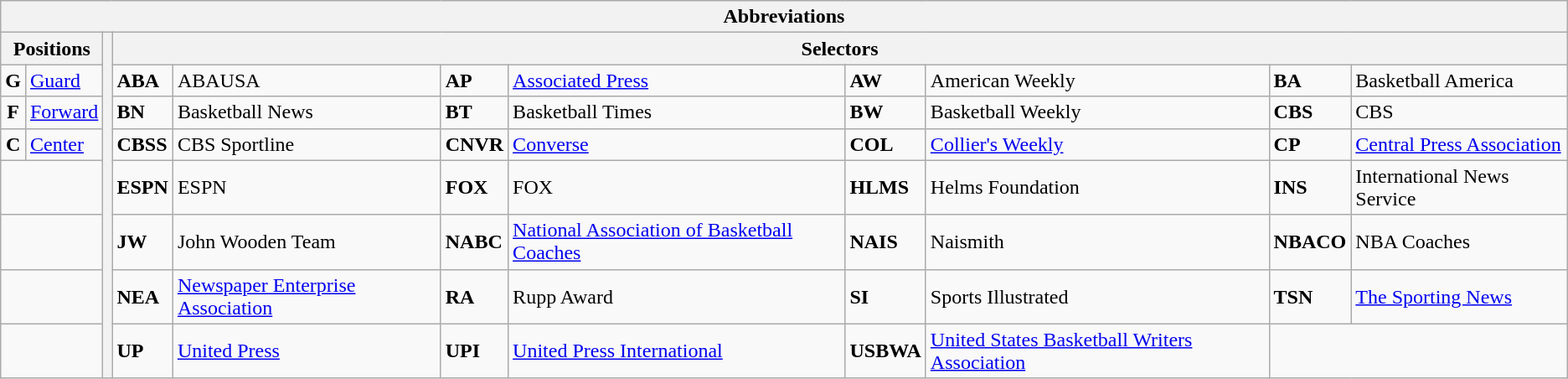<table class="wikitable">
<tr>
<th scope="col" style="text-align:center;" colspan="11">Abbreviations</th>
</tr>
<tr>
<th scope="col" style="text-align:center;" colspan="2">Positions</th>
<th scope="row" style="text-align:center;" rowspan="8"></th>
<th scope="col" style="text-align:center;" colspan="8">Selectors</th>
</tr>
<tr>
<td align="center"><strong>G</strong></td>
<td><a href='#'>Guard</a></td>
<td><strong>ABA</strong></td>
<td>ABAUSA</td>
<td><strong>AP</strong></td>
<td><a href='#'>Associated Press</a></td>
<td><strong>AW</strong></td>
<td>American Weekly</td>
<td><strong>BA</strong></td>
<td>Basketball America</td>
</tr>
<tr>
<td align="center"><strong>F</strong></td>
<td><a href='#'>Forward</a></td>
<td><strong>BN</strong></td>
<td>Basketball News</td>
<td><strong>BT</strong></td>
<td>Basketball Times</td>
<td><strong>BW</strong></td>
<td>Basketball Weekly</td>
<td><strong>CBS</strong></td>
<td>CBS</td>
</tr>
<tr>
<td align="center"><strong>C</strong></td>
<td><a href='#'>Center</a></td>
<td><strong>CBSS</strong></td>
<td>CBS Sportline</td>
<td><strong>CNVR</strong></td>
<td><a href='#'>Converse</a></td>
<td><strong>COL</strong></td>
<td><a href='#'>Collier's Weekly</a></td>
<td><strong>CP</strong></td>
<td><a href='#'>Central Press Association</a></td>
</tr>
<tr>
<td colspan="2"></td>
<td><strong>ESPN</strong></td>
<td>ESPN</td>
<td><strong>FOX</strong></td>
<td>FOX</td>
<td><strong>HLMS</strong></td>
<td>Helms Foundation</td>
<td><strong>INS</strong></td>
<td>International News Service</td>
</tr>
<tr>
<td colspan="2"></td>
<td><strong>JW</strong></td>
<td>John Wooden Team</td>
<td><strong>NABC</strong></td>
<td><a href='#'>National Association of Basketball Coaches</a></td>
<td><strong>NAIS</strong></td>
<td>Naismith</td>
<td><strong>NBACO</strong></td>
<td>NBA Coaches</td>
</tr>
<tr>
<td colspan="2"></td>
<td><strong>NEA</strong></td>
<td><a href='#'>Newspaper Enterprise Association</a></td>
<td><strong>RA</strong></td>
<td>Rupp Award</td>
<td><strong>SI</strong></td>
<td>Sports Illustrated</td>
<td><strong>TSN</strong></td>
<td><a href='#'>The Sporting News</a></td>
</tr>
<tr>
<td colspan="2"></td>
<td><strong>UP</strong></td>
<td><a href='#'>United Press</a></td>
<td><strong>UPI</strong></td>
<td><a href='#'>United Press International</a></td>
<td><strong>USBWA</strong></td>
<td><a href='#'>United States Basketball Writers Association</a></td>
</tr>
</table>
